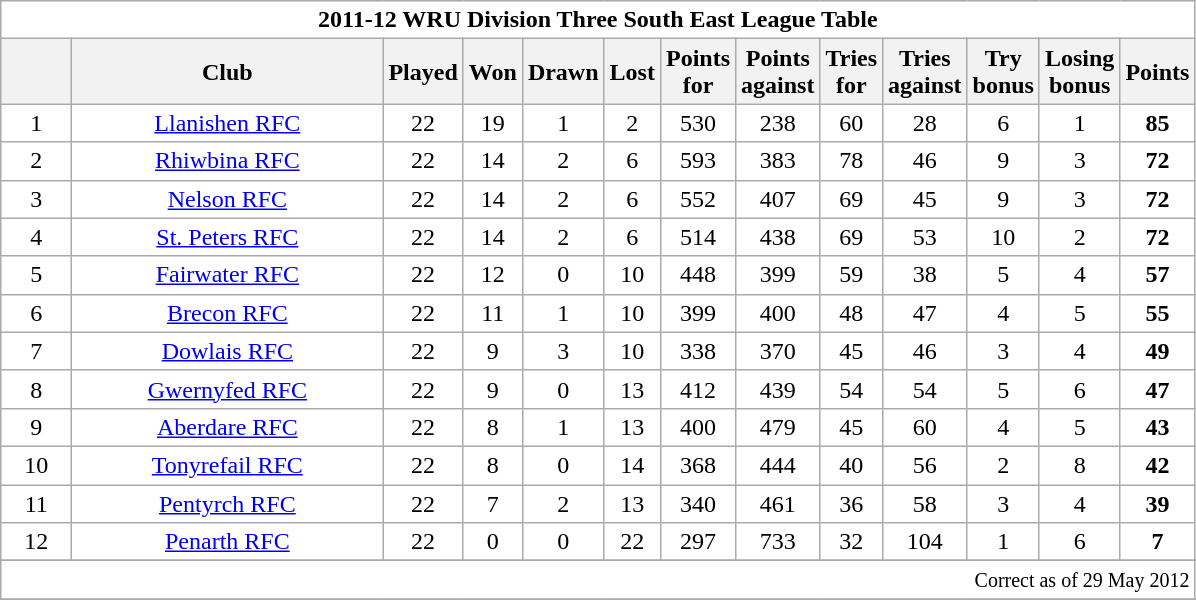<table class="wikitable" style="float:left; margin-right:15px; text-align: center;">
<tr>
<td colspan="13" bgcolor="#FFFFFF" cellpadding="0" cellspacing="0"><strong>2011-12 WRU Division Three South East League Table</strong></td>
</tr>
<tr>
<th bgcolor="#efefef" width="40"></th>
<th bgcolor="#efefef" width="200">Club</th>
<th bgcolor="#efefef" width="20">Played</th>
<th bgcolor="#efefef" width="20">Won</th>
<th bgcolor="#efefef" width="20">Drawn</th>
<th bgcolor="#efefef" width="20">Lost</th>
<th bgcolor="#efefef" width="20">Points for</th>
<th bgcolor="#efefef" width="20">Points against</th>
<th bgcolor="#efefef" width="20">Tries for</th>
<th bgcolor="#efefef" width="20">Tries against</th>
<th bgcolor="#efefef" width="20">Try bonus</th>
<th bgcolor="#efefef" width="20">Losing bonus</th>
<th bgcolor="#efefef" width="20">Points</th>
</tr>
<tr bgcolor=#ffffff align=center>
<td>1</td>
<td><a href='#'>Llanishen RFC</a></td>
<td>22</td>
<td>19</td>
<td>1</td>
<td>2</td>
<td>530</td>
<td>238</td>
<td>60</td>
<td>28</td>
<td>6</td>
<td>1</td>
<td><strong>85</strong></td>
</tr>
<tr bgcolor=#ffffff align=center>
<td>2</td>
<td><a href='#'>Rhiwbina RFC</a></td>
<td>22</td>
<td>14</td>
<td>2</td>
<td>6</td>
<td>593</td>
<td>383</td>
<td>78</td>
<td>46</td>
<td>9</td>
<td>3</td>
<td><strong>72</strong></td>
</tr>
<tr bgcolor=#ffffff align=center>
<td>3</td>
<td><a href='#'>Nelson RFC</a></td>
<td>22</td>
<td>14</td>
<td>2</td>
<td>6</td>
<td>552</td>
<td>407</td>
<td>69</td>
<td>45</td>
<td>9</td>
<td>3</td>
<td><strong>72</strong></td>
</tr>
<tr bgcolor=#ffffff align=center>
<td>4</td>
<td><a href='#'>St. Peters RFC</a></td>
<td>22</td>
<td>14</td>
<td>2</td>
<td>6</td>
<td>514</td>
<td>438</td>
<td>69</td>
<td>53</td>
<td>10</td>
<td>2</td>
<td><strong>72</strong></td>
</tr>
<tr bgcolor=#ffffff align=center>
<td>5</td>
<td><a href='#'>Fairwater RFC</a></td>
<td>22</td>
<td>12</td>
<td>0</td>
<td>10</td>
<td>448</td>
<td>399</td>
<td>59</td>
<td>38</td>
<td>5</td>
<td>4</td>
<td><strong>57</strong></td>
</tr>
<tr bgcolor=#ffffff align=center>
<td>6</td>
<td><a href='#'>Brecon RFC</a></td>
<td>22</td>
<td>11</td>
<td>1</td>
<td>10</td>
<td>399</td>
<td>400</td>
<td>48</td>
<td>47</td>
<td>4</td>
<td>5</td>
<td><strong>55</strong></td>
</tr>
<tr bgcolor=#ffffff align=center>
<td>7</td>
<td><a href='#'>Dowlais RFC</a></td>
<td>22</td>
<td>9</td>
<td>3</td>
<td>10</td>
<td>338</td>
<td>370</td>
<td>45</td>
<td>46</td>
<td>3</td>
<td>4</td>
<td><strong>49</strong></td>
</tr>
<tr bgcolor=#ffffff align=center>
<td>8</td>
<td><a href='#'>Gwernyfed RFC</a></td>
<td>22</td>
<td>9</td>
<td>0</td>
<td>13</td>
<td>412</td>
<td>439</td>
<td>54</td>
<td>54</td>
<td>5</td>
<td>6</td>
<td><strong>47</strong></td>
</tr>
<tr bgcolor=#ffffff align=center>
<td>9</td>
<td><a href='#'>Aberdare RFC</a></td>
<td>22</td>
<td>8</td>
<td>1</td>
<td>13</td>
<td>400</td>
<td>479</td>
<td>45</td>
<td>60</td>
<td>4</td>
<td>5</td>
<td><strong>43</strong></td>
</tr>
<tr bgcolor=#ffffff align=center>
<td>10</td>
<td><a href='#'>Tonyrefail RFC</a></td>
<td>22</td>
<td>8</td>
<td>0</td>
<td>14</td>
<td>368</td>
<td>444</td>
<td>40</td>
<td>56</td>
<td>2</td>
<td>8</td>
<td><strong>42</strong></td>
</tr>
<tr bgcolor=#ffffff align=center>
<td>11</td>
<td><a href='#'>Pentyrch RFC</a></td>
<td>22</td>
<td>7</td>
<td>2</td>
<td>13</td>
<td>340</td>
<td>461</td>
<td>36</td>
<td>58</td>
<td>3</td>
<td>4</td>
<td><strong>39</strong></td>
</tr>
<tr bgcolor=#ffffff align=center>
<td>12</td>
<td><a href='#'>Penarth RFC</a></td>
<td>22</td>
<td>0</td>
<td>0</td>
<td>22</td>
<td>297</td>
<td>733</td>
<td>32</td>
<td>104</td>
<td>1</td>
<td>6</td>
<td><strong>7</strong></td>
</tr>
<tr bgcolor=#ffffff align=center>
</tr>
<tr>
<td colspan="13" align="right" bgcolor="#FFFFFF" cellpadding="0" cellspacing="0"><small>Correct as of 29 May 2012</small></td>
</tr>
<tr>
</tr>
</table>
